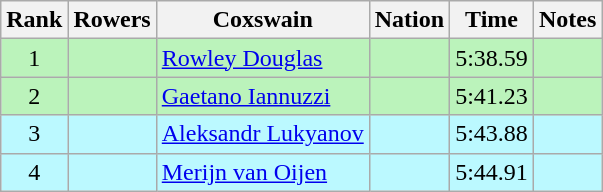<table class="wikitable sortable" style="text-align:center">
<tr>
<th>Rank</th>
<th>Rowers</th>
<th>Coxswain</th>
<th>Nation</th>
<th>Time</th>
<th>Notes</th>
</tr>
<tr bgcolor=bbf3bb>
<td>1</td>
<td></td>
<td align=left><a href='#'>Rowley Douglas</a></td>
<td align=left></td>
<td>5:38.59</td>
<td></td>
</tr>
<tr bgcolor=bbf3bb>
<td>2</td>
<td></td>
<td align=left><a href='#'>Gaetano Iannuzzi</a></td>
<td align=left></td>
<td>5:41.23</td>
<td></td>
</tr>
<tr bgcolor=bbf9ff>
<td>3</td>
<td></td>
<td align=left><a href='#'>Aleksandr Lukyanov</a></td>
<td align=left></td>
<td>5:43.88</td>
<td></td>
</tr>
<tr bgcolor=bbf9ff>
<td>4</td>
<td></td>
<td align=left><a href='#'>Merijn van Oijen</a></td>
<td align=left></td>
<td>5:44.91</td>
<td></td>
</tr>
</table>
